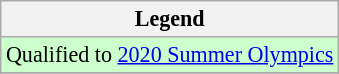<table class="wikitable" style="font-size:92%;">
<tr>
<th>Legend</th>
</tr>
<tr bgcolor=#cfc>
<td>Qualified to <a href='#'>2020 Summer Olympics</a></td>
</tr>
<tr>
</tr>
</table>
